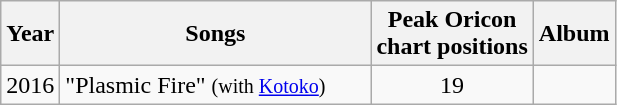<table class="wikitable" border="1">
<tr>
<th rowspan="1">Year</th>
<th rowspan="1" width="200">Songs</th>
<th colspan="1">Peak Oricon<br> chart positions</th>
<th rowspan="1">Album</th>
</tr>
<tr>
<td>2016</td>
<td align="left">"Plasmic Fire" <small>(with <a href='#'>Kotoko</a>)</small></td>
<td align="center">19</td>
<td></td>
</tr>
</table>
